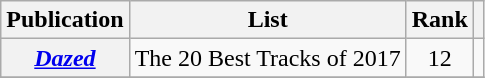<table class="wikitable plainrowheaders sortable" style="margin-right: 0;">
<tr>
<th scope="col">Publication</th>
<th scope="col">List</th>
<th scope="col">Rank</th>
<th scope="col" class="unsortable"></th>
</tr>
<tr>
<th scope="row"><em><a href='#'>Dazed</a></em></th>
<td>The 20 Best Tracks of 2017</td>
<td style="text-align:center">12</td>
<td style="text-align:center"></td>
</tr>
<tr>
</tr>
</table>
